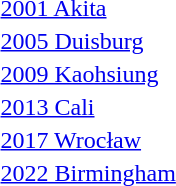<table>
<tr>
<td><a href='#'>2001 Akita</a></td>
<td></td>
<td></td>
<td></td>
<td></td>
</tr>
<tr>
<td><a href='#'>2005 Duisburg</a></td>
<td></td>
<td></td>
<td></td>
<td></td>
</tr>
<tr>
<td><a href='#'>2009 Kaohsiung</a></td>
<td></td>
<td></td>
<td></td>
<td></td>
</tr>
<tr>
<td><a href='#'>2013 Cali</a></td>
<td></td>
<td></td>
<td></td>
<td></td>
</tr>
<tr>
<td><a href='#'>2017 Wrocław</a></td>
<td></td>
<td></td>
<td></td>
<td></td>
</tr>
<tr>
<td><a href='#'>2022 Birmingham</a></td>
<td></td>
<td></td>
<td></td>
<td></td>
</tr>
</table>
